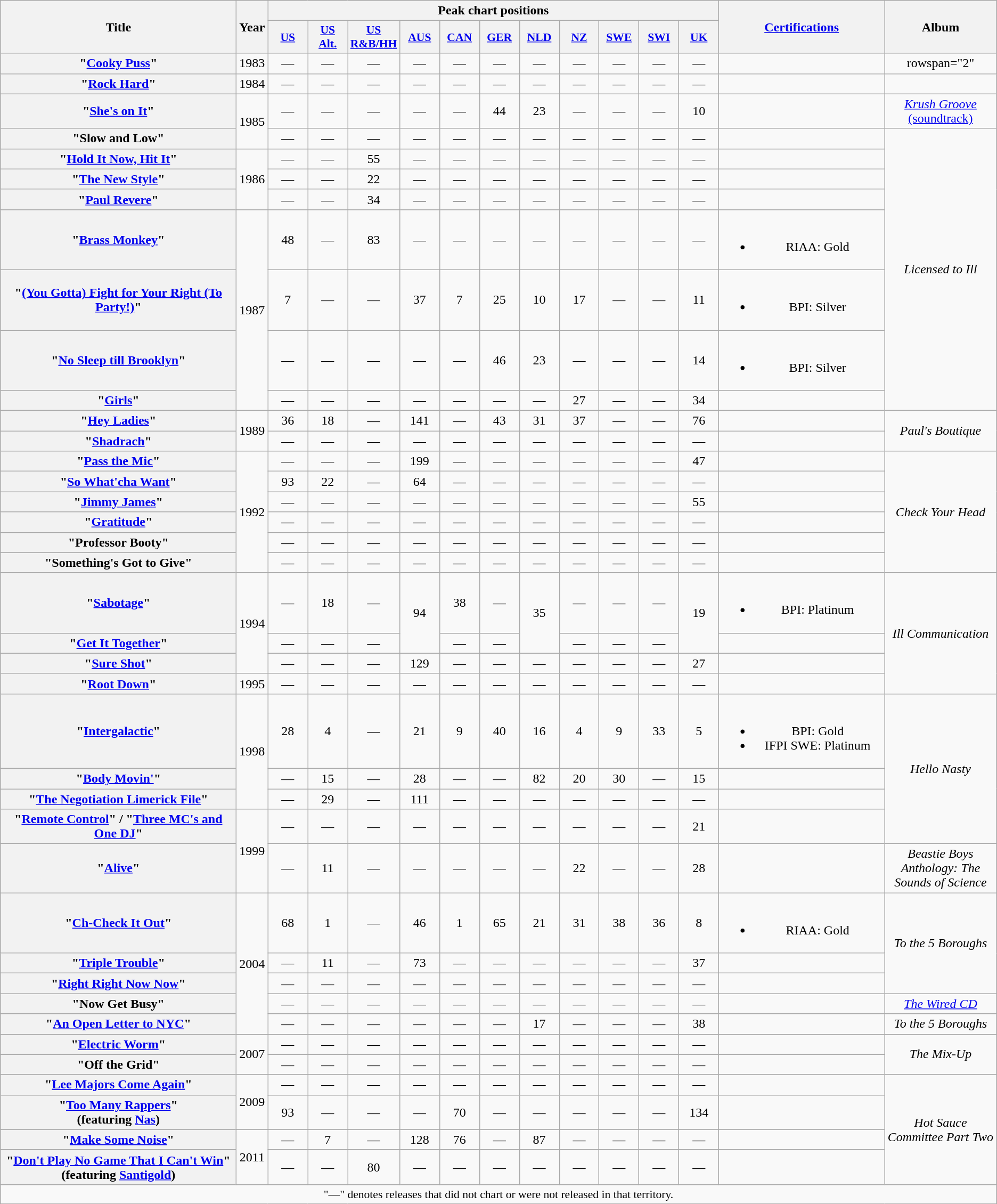<table class="wikitable plainrowheaders" style="text-align:center;" border="1">
<tr>
<th scope="col" rowspan="2" style="width:18em;">Title</th>
<th scope="col" rowspan="2">Year</th>
<th scope="col" colspan="11">Peak chart positions</th>
<th scope="col" rowspan="2" style="width:12.5em;"><a href='#'>Certifications</a></th>
<th scope="col" rowspan="2">Album</th>
</tr>
<tr>
<th scope="col" style="width:3em;font-size:90%;"><a href='#'>US</a><br></th>
<th scope="col" style="width:3em;font-size:90%;"><a href='#'>US<br>Alt.</a><br></th>
<th scope="col" style="width:3em;font-size:90%;"><a href='#'>US<br>R&B/HH</a><br></th>
<th scope="col" style="width:3em;font-size:90%;"><a href='#'>AUS</a><br></th>
<th scope="col" style="width:3em;font-size:90%;"><a href='#'>CAN</a><br></th>
<th scope="col" style="width:3em;font-size:90%;"><a href='#'>GER</a><br></th>
<th scope="col" style="width:3em;font-size:90%;"><a href='#'>NLD</a><br></th>
<th scope="col" style="width:3em;font-size:90%;"><a href='#'>NZ</a><br></th>
<th scope="col" style="width:3em;font-size:90%;"><a href='#'>SWE</a><br></th>
<th scope="col" style="width:3em;font-size:90%;"><a href='#'>SWI</a><br></th>
<th scope="col" style="width:3em;font-size:90%;"><a href='#'>UK</a><br></th>
</tr>
<tr>
<th scope="row">"<a href='#'>Cooky Puss</a>"</th>
<td>1983</td>
<td>—</td>
<td>—</td>
<td>—</td>
<td>—</td>
<td>—</td>
<td>—</td>
<td>—</td>
<td>—</td>
<td>—</td>
<td>—</td>
<td>—</td>
<td></td>
<td>rowspan="2" </td>
</tr>
<tr>
<th scope="row">"<a href='#'>Rock Hard</a>"</th>
<td>1984</td>
<td>—</td>
<td>—</td>
<td>—</td>
<td>—</td>
<td>—</td>
<td>—</td>
<td>—</td>
<td>—</td>
<td>—</td>
<td>—</td>
<td>—</td>
<td></td>
</tr>
<tr>
<th scope="row">"<a href='#'>She's on It</a>"</th>
<td rowspan="2">1985</td>
<td>—</td>
<td>—</td>
<td>—</td>
<td>—</td>
<td>—</td>
<td>44</td>
<td>23</td>
<td>—</td>
<td>—</td>
<td>—</td>
<td>10</td>
<td></td>
<td><a href='#'><em>Krush Groove</em> (soundtrack)</a></td>
</tr>
<tr>
<th scope="row">"Slow and Low"</th>
<td>—</td>
<td>—</td>
<td>—</td>
<td>—</td>
<td>—</td>
<td>—</td>
<td>—</td>
<td>—</td>
<td>—</td>
<td>—</td>
<td>—</td>
<td></td>
<td rowspan="8"><em>Licensed to Ill</em></td>
</tr>
<tr>
<th scope="row">"<a href='#'>Hold It Now, Hit It</a>"</th>
<td rowspan="3">1986</td>
<td>—</td>
<td>—</td>
<td>55</td>
<td>—</td>
<td>—</td>
<td>—</td>
<td>—</td>
<td>—</td>
<td>—</td>
<td>—</td>
<td>—</td>
<td></td>
</tr>
<tr>
<th scope="row">"<a href='#'>The New Style</a>"</th>
<td>—</td>
<td>—</td>
<td>22</td>
<td>—</td>
<td>—</td>
<td>—</td>
<td>—</td>
<td>—</td>
<td>—</td>
<td>—</td>
<td>—</td>
<td></td>
</tr>
<tr>
<th scope="row">"<a href='#'>Paul Revere</a>"</th>
<td>—</td>
<td>—</td>
<td>34</td>
<td>—</td>
<td>—</td>
<td>—</td>
<td>—</td>
<td>—</td>
<td>—</td>
<td>—</td>
<td>—</td>
<td></td>
</tr>
<tr>
<th scope="row">"<a href='#'>Brass Monkey</a>"</th>
<td rowspan="4">1987</td>
<td>48</td>
<td>—</td>
<td>83</td>
<td>—</td>
<td>—</td>
<td>—</td>
<td>—</td>
<td>—</td>
<td>—</td>
<td>—</td>
<td>—</td>
<td><br><ul><li>RIAA: Gold</li></ul></td>
</tr>
<tr>
<th scope="row">"<a href='#'>(You Gotta) Fight for Your Right (To Party!)</a>"</th>
<td>7</td>
<td>—</td>
<td>—</td>
<td>37</td>
<td>7</td>
<td>25</td>
<td>10</td>
<td>17</td>
<td>—</td>
<td>—</td>
<td>11</td>
<td><br><ul><li>BPI: Silver</li></ul></td>
</tr>
<tr>
<th scope="row">"<a href='#'>No Sleep till Brooklyn</a>"</th>
<td>—</td>
<td>—</td>
<td>—</td>
<td>—</td>
<td>—</td>
<td>46</td>
<td>23</td>
<td>—</td>
<td>—</td>
<td>—</td>
<td>14</td>
<td><br><ul><li>BPI: Silver</li></ul></td>
</tr>
<tr>
<th scope="row">"<a href='#'>Girls</a>"</th>
<td>—</td>
<td>—</td>
<td>—</td>
<td>—</td>
<td>—</td>
<td>—</td>
<td>—</td>
<td>27</td>
<td>—</td>
<td>—</td>
<td>34</td>
<td></td>
</tr>
<tr>
<th scope="row">"<a href='#'>Hey Ladies</a>"</th>
<td rowspan="2">1989</td>
<td>36</td>
<td>18</td>
<td>—</td>
<td>141</td>
<td>—</td>
<td>43</td>
<td>31</td>
<td>37</td>
<td>—</td>
<td>—</td>
<td>76</td>
<td></td>
<td rowspan="2"><em>Paul's Boutique</em></td>
</tr>
<tr>
<th scope="row">"<a href='#'>Shadrach</a>"</th>
<td>—</td>
<td>—</td>
<td>—</td>
<td>—</td>
<td>—</td>
<td>—</td>
<td>—</td>
<td>—</td>
<td>—</td>
<td>—</td>
<td>—</td>
<td></td>
</tr>
<tr>
<th scope="row">"<a href='#'>Pass the Mic</a>"</th>
<td rowspan="6">1992</td>
<td>—</td>
<td>—</td>
<td>—</td>
<td>199</td>
<td>—</td>
<td>—</td>
<td>—</td>
<td>—</td>
<td>—</td>
<td>—</td>
<td>47</td>
<td></td>
<td rowspan="6"><em>Check Your Head</em></td>
</tr>
<tr>
<th scope="row">"<a href='#'>So What'cha Want</a>"</th>
<td>93</td>
<td>22</td>
<td>—</td>
<td>64</td>
<td>—</td>
<td>—</td>
<td>—</td>
<td>—</td>
<td>—</td>
<td>—</td>
<td>—</td>
<td></td>
</tr>
<tr>
<th scope="row">"<a href='#'>Jimmy James</a>"</th>
<td>—</td>
<td>—</td>
<td>—</td>
<td>—</td>
<td>—</td>
<td>—</td>
<td>—</td>
<td>—</td>
<td>—</td>
<td>—</td>
<td>55</td>
<td></td>
</tr>
<tr>
<th scope="row">"<a href='#'>Gratitude</a>"</th>
<td>—</td>
<td>—</td>
<td>—</td>
<td>—</td>
<td>—</td>
<td>—</td>
<td>—</td>
<td>—</td>
<td>—</td>
<td>—</td>
<td>—</td>
<td></td>
</tr>
<tr>
<th scope="row">"Professor Booty"</th>
<td>—</td>
<td>—</td>
<td>—</td>
<td>—</td>
<td>—</td>
<td>—</td>
<td>—</td>
<td>—</td>
<td>—</td>
<td>—</td>
<td>—</td>
<td></td>
</tr>
<tr>
<th scope="row">"Something's Got to Give"</th>
<td>—</td>
<td>—</td>
<td>—</td>
<td>—</td>
<td>—</td>
<td>—</td>
<td>—</td>
<td>—</td>
<td>—</td>
<td>—</td>
<td>—</td>
<td></td>
</tr>
<tr>
<th scope="row">"<a href='#'>Sabotage</a>"</th>
<td rowspan="3">1994</td>
<td>—</td>
<td>18</td>
<td>—</td>
<td rowspan="2">94</td>
<td>38</td>
<td>—</td>
<td rowspan="2">35</td>
<td>—</td>
<td>—</td>
<td>—</td>
<td rowspan="2">19</td>
<td><br><ul><li>BPI: Platinum</li></ul></td>
<td rowspan="4"><em>Ill Communication</em></td>
</tr>
<tr>
<th scope="row">"<a href='#'>Get It Together</a>"</th>
<td>—</td>
<td>—</td>
<td>—</td>
<td>—</td>
<td>—</td>
<td>—</td>
<td>—</td>
<td>—</td>
<td></td>
</tr>
<tr>
<th scope="row">"<a href='#'>Sure Shot</a>"</th>
<td>—</td>
<td>—</td>
<td>—</td>
<td>129</td>
<td>—</td>
<td>—</td>
<td>—</td>
<td>—</td>
<td>—</td>
<td>—</td>
<td>27</td>
<td></td>
</tr>
<tr>
<th scope="row">"<a href='#'>Root Down</a>"</th>
<td>1995</td>
<td>—</td>
<td>—</td>
<td>—</td>
<td>—</td>
<td>—</td>
<td>—</td>
<td>—</td>
<td>—</td>
<td>—</td>
<td>—</td>
<td>—</td>
</tr>
<tr>
<th scope="row">"<a href='#'>Intergalactic</a>"</th>
<td rowspan="3">1998</td>
<td>28</td>
<td>4</td>
<td>—</td>
<td>21</td>
<td>9</td>
<td>40</td>
<td>16</td>
<td>4</td>
<td>9</td>
<td>33</td>
<td>5</td>
<td><br><ul><li>BPI: Gold</li><li>IFPI SWE: Platinum</li></ul></td>
<td rowspan="4"><em>Hello Nasty</em></td>
</tr>
<tr>
<th scope="row">"<a href='#'>Body Movin'</a>"</th>
<td>—</td>
<td>15</td>
<td>—</td>
<td>28</td>
<td>—</td>
<td>—</td>
<td>82</td>
<td>20</td>
<td>30</td>
<td>—</td>
<td>15</td>
<td></td>
</tr>
<tr>
<th scope="row">"<a href='#'>The Negotiation Limerick File</a>"</th>
<td>—</td>
<td>29</td>
<td>—</td>
<td>111</td>
<td>—</td>
<td>—</td>
<td>—</td>
<td>—</td>
<td>—</td>
<td>—</td>
<td>—</td>
<td></td>
</tr>
<tr>
<th scope="row">"<a href='#'>Remote Control</a>" / "<a href='#'>Three MC's and One DJ</a>"</th>
<td rowspan="2">1999</td>
<td>—</td>
<td>—</td>
<td>—</td>
<td>—</td>
<td>—</td>
<td>—</td>
<td>—</td>
<td>—</td>
<td>—</td>
<td>—</td>
<td>21</td>
<td></td>
</tr>
<tr>
<th scope="row">"<a href='#'>Alive</a>"</th>
<td>—</td>
<td>11</td>
<td>—</td>
<td>—</td>
<td>—</td>
<td>—</td>
<td>—</td>
<td>22</td>
<td>—</td>
<td>—</td>
<td>28</td>
<td></td>
<td><em>Beastie Boys Anthology: The Sounds of Science</em></td>
</tr>
<tr>
<th scope="row">"<a href='#'>Ch-Check It Out</a>"</th>
<td rowspan="5">2004</td>
<td>68</td>
<td>1</td>
<td>—</td>
<td>46</td>
<td>1</td>
<td>65</td>
<td>21</td>
<td>31</td>
<td>38</td>
<td>36</td>
<td>8</td>
<td><br><ul><li>RIAA: Gold</li></ul></td>
<td rowspan="3"><em>To the 5 Boroughs</em></td>
</tr>
<tr>
<th scope="row">"<a href='#'>Triple Trouble</a>"</th>
<td>—</td>
<td>11</td>
<td>—</td>
<td>73</td>
<td>—</td>
<td>—</td>
<td>—</td>
<td>—</td>
<td>—</td>
<td>—</td>
<td>37</td>
<td></td>
</tr>
<tr>
<th scope="row">"<a href='#'>Right Right Now Now</a>"</th>
<td>—</td>
<td>—</td>
<td>—</td>
<td>—</td>
<td>—</td>
<td>—</td>
<td>—</td>
<td>—</td>
<td>—</td>
<td>—</td>
<td>—</td>
<td></td>
</tr>
<tr>
<th scope="row">"Now Get Busy"</th>
<td>—</td>
<td>—</td>
<td>—</td>
<td>—</td>
<td>—</td>
<td>—</td>
<td>—</td>
<td>—</td>
<td>—</td>
<td>—</td>
<td>—</td>
<td></td>
<td><em><a href='#'>The Wired CD</a></em></td>
</tr>
<tr>
<th scope="row">"<a href='#'>An Open Letter to NYC</a>"</th>
<td>—</td>
<td>—</td>
<td>—</td>
<td>—</td>
<td>—</td>
<td>—</td>
<td>17</td>
<td>—</td>
<td>—</td>
<td>—</td>
<td>38</td>
<td></td>
<td><em>To the 5 Boroughs</em></td>
</tr>
<tr>
<th scope="row">"<a href='#'>Electric Worm</a>"</th>
<td rowspan="2">2007</td>
<td>—</td>
<td>—</td>
<td>—</td>
<td>—</td>
<td>—</td>
<td>—</td>
<td>—</td>
<td>—</td>
<td>—</td>
<td>—</td>
<td>—</td>
<td></td>
<td rowspan="2"><em>The Mix-Up</em></td>
</tr>
<tr>
<th scope="row">"Off the Grid"</th>
<td>—</td>
<td>—</td>
<td>—</td>
<td>—</td>
<td>—</td>
<td>—</td>
<td>—</td>
<td>—</td>
<td>—</td>
<td>—</td>
<td>—</td>
<td></td>
</tr>
<tr>
<th scope="row">"<a href='#'>Lee Majors Come Again</a>"</th>
<td rowspan="2">2009</td>
<td>—</td>
<td>—</td>
<td>—</td>
<td>—</td>
<td>—</td>
<td>—</td>
<td>—</td>
<td>—</td>
<td>—</td>
<td>—</td>
<td>—</td>
<td></td>
<td rowspan="4"><em>Hot Sauce Committee Part Two</em></td>
</tr>
<tr>
<th scope="row">"<a href='#'>Too Many Rappers</a>"<br><span>(featuring <a href='#'>Nas</a>)</span></th>
<td>93</td>
<td>—</td>
<td>—</td>
<td>—</td>
<td>70</td>
<td>—</td>
<td>—</td>
<td>—</td>
<td>—</td>
<td>—</td>
<td>134</td>
<td></td>
</tr>
<tr>
<th scope="row">"<a href='#'>Make Some Noise</a>"</th>
<td rowspan="2">2011</td>
<td>—</td>
<td>7</td>
<td>—</td>
<td>128</td>
<td>76</td>
<td>—</td>
<td>87</td>
<td>—</td>
<td>—</td>
<td>—</td>
<td>—</td>
<td></td>
</tr>
<tr>
<th scope="row">"<a href='#'>Don't Play No Game That I Can't Win</a>"<br><span>(featuring <a href='#'>Santigold</a>)</span></th>
<td>—</td>
<td>—</td>
<td>80</td>
<td>—</td>
<td>—</td>
<td>—</td>
<td>—</td>
<td>—</td>
<td>—</td>
<td>—</td>
<td>—</td>
<td></td>
</tr>
<tr>
<td colspan="15" style="font-size:90%">"—" denotes releases that did not chart or were not released in that territory.</td>
</tr>
</table>
